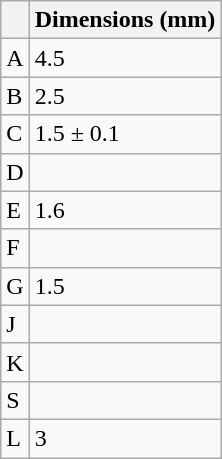<table class="wikitable">
<tr>
<th></th>
<th>Dimensions (mm)</th>
</tr>
<tr>
<td>A</td>
<td>4.5</td>
</tr>
<tr>
<td>B</td>
<td>2.5</td>
</tr>
<tr>
<td>C</td>
<td>1.5 ± 0.1</td>
</tr>
<tr>
<td>D</td>
<td></td>
</tr>
<tr>
<td>E</td>
<td>1.6</td>
</tr>
<tr>
<td>F</td>
<td></td>
</tr>
<tr>
<td>G</td>
<td>1.5</td>
</tr>
<tr>
<td>J</td>
<td></td>
</tr>
<tr>
<td>K</td>
<td></td>
</tr>
<tr>
<td>S</td>
<td></td>
</tr>
<tr>
<td>L</td>
<td>3</td>
</tr>
</table>
